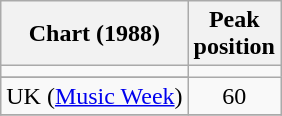<table class="wikitable">
<tr>
<th>Chart (1988)</th>
<th>Peak<br>position</th>
</tr>
<tr>
<td></td>
</tr>
<tr>
</tr>
<tr>
<td>UK (<a href='#'>Music Week</a>)</td>
<td style="text-align:center;">60</td>
</tr>
<tr>
</tr>
</table>
